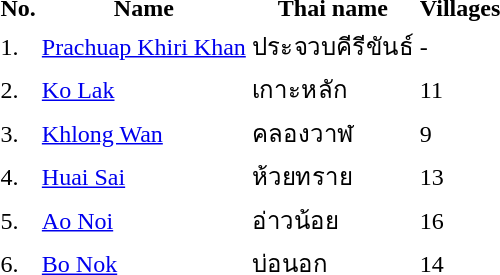<table>
<tr>
<th>No.</th>
<th>Name</th>
<th>Thai name</th>
<th>Villages</th>
<th></th>
</tr>
<tr>
<td>1.</td>
<td><a href='#'>Prachuap Khiri Khan</a></td>
<td>ประจวบคีรีขันธ์</td>
<td>-</td>
<td></td>
</tr>
<tr>
<td>2.</td>
<td><a href='#'>Ko Lak</a></td>
<td>เกาะหลัก</td>
<td>11</td>
<td></td>
</tr>
<tr>
<td>3.</td>
<td><a href='#'>Khlong Wan</a></td>
<td>คลองวาฬ</td>
<td>9</td>
<td></td>
</tr>
<tr>
<td>4.</td>
<td><a href='#'>Huai Sai</a></td>
<td>ห้วยทราย</td>
<td>13</td>
<td></td>
</tr>
<tr>
<td>5.</td>
<td><a href='#'>Ao Noi</a></td>
<td>อ่าวน้อย</td>
<td>16</td>
<td></td>
</tr>
<tr>
<td>6.</td>
<td><a href='#'>Bo Nok</a></td>
<td>บ่อนอก</td>
<td>14</td>
<td></td>
</tr>
</table>
